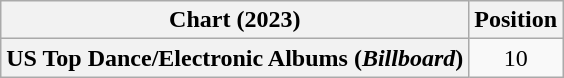<table class="wikitable plainrowheaders" style="text-align:center">
<tr>
<th scope="col">Chart (2023)</th>
<th scope="col">Position</th>
</tr>
<tr>
<th scope="row">US Top Dance/Electronic Albums (<em>Billboard</em>)</th>
<td>10</td>
</tr>
</table>
